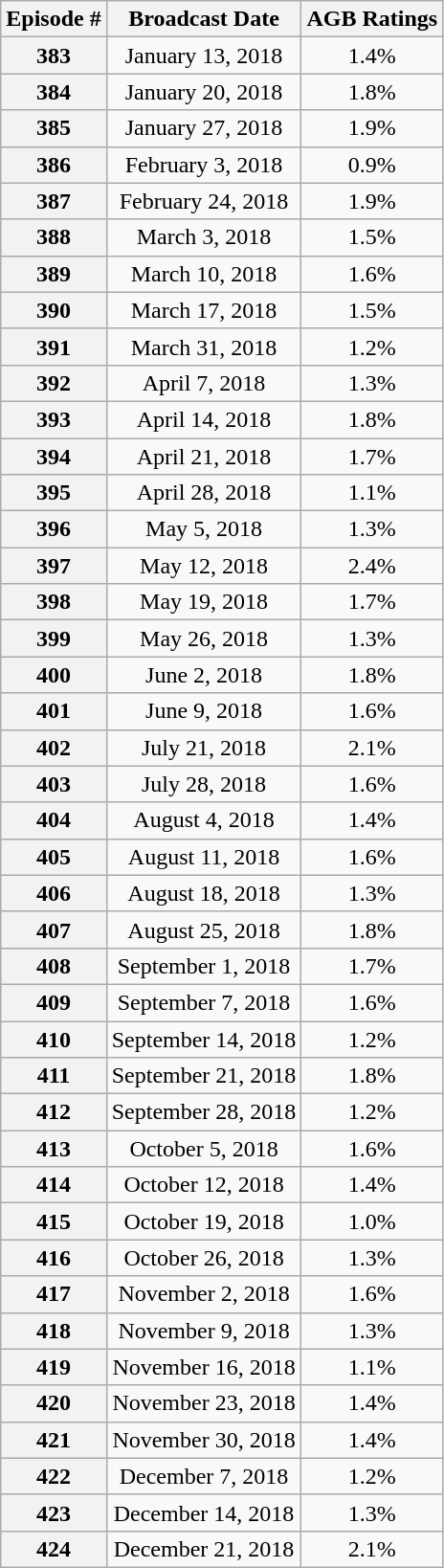<table class="wikitable sortable" style="text-align:center;">
<tr>
<th>Episode #</th>
<th>Broadcast Date</th>
<th>AGB Ratings </th>
</tr>
<tr>
<th>383</th>
<td>January 13, 2018</td>
<td>1.4%</td>
</tr>
<tr>
<th>384</th>
<td>January 20, 2018</td>
<td>1.8%</td>
</tr>
<tr>
<th>385</th>
<td>January 27, 2018</td>
<td>1.9%</td>
</tr>
<tr>
<th>386</th>
<td>February 3, 2018</td>
<td>0.9%</td>
</tr>
<tr>
<th>387</th>
<td>February 24, 2018</td>
<td>1.9%</td>
</tr>
<tr>
<th>388</th>
<td>March 3, 2018</td>
<td>1.5%</td>
</tr>
<tr>
<th>389</th>
<td>March 10, 2018</td>
<td>1.6%</td>
</tr>
<tr>
<th>390</th>
<td>March 17, 2018</td>
<td>1.5%</td>
</tr>
<tr>
<th>391</th>
<td>March 31, 2018</td>
<td>1.2%</td>
</tr>
<tr>
<th>392</th>
<td>April 7, 2018</td>
<td>1.3%</td>
</tr>
<tr>
<th>393</th>
<td>April 14, 2018</td>
<td>1.8%</td>
</tr>
<tr>
<th>394</th>
<td>April 21, 2018</td>
<td>1.7%</td>
</tr>
<tr>
<th>395</th>
<td>April 28, 2018</td>
<td>1.1%</td>
</tr>
<tr>
<th>396</th>
<td>May 5, 2018</td>
<td>1.3%</td>
</tr>
<tr>
<th>397</th>
<td>May 12, 2018</td>
<td>2.4%</td>
</tr>
<tr>
<th>398</th>
<td>May 19, 2018</td>
<td>1.7%</td>
</tr>
<tr>
<th>399</th>
<td>May 26, 2018</td>
<td>1.3%</td>
</tr>
<tr>
<th>400</th>
<td>June 2, 2018</td>
<td>1.8%</td>
</tr>
<tr>
<th>401</th>
<td>June 9, 2018</td>
<td>1.6%</td>
</tr>
<tr>
<th>402</th>
<td>July 21, 2018</td>
<td>2.1%</td>
</tr>
<tr>
<th>403</th>
<td>July 28, 2018</td>
<td>1.6%</td>
</tr>
<tr>
<th>404</th>
<td>August 4, 2018</td>
<td>1.4%</td>
</tr>
<tr>
<th>405</th>
<td>August 11, 2018</td>
<td>1.6%</td>
</tr>
<tr>
<th>406</th>
<td>August 18, 2018</td>
<td>1.3%</td>
</tr>
<tr>
<th>407</th>
<td>August 25, 2018</td>
<td>1.8%</td>
</tr>
<tr>
<th>408</th>
<td>September 1, 2018</td>
<td>1.7%</td>
</tr>
<tr>
<th>409</th>
<td>September 7, 2018</td>
<td>1.6%</td>
</tr>
<tr>
<th>410</th>
<td>September 14, 2018</td>
<td>1.2%</td>
</tr>
<tr>
<th>411</th>
<td>September 21, 2018</td>
<td>1.8%</td>
</tr>
<tr>
<th>412</th>
<td>September 28, 2018</td>
<td>1.2%</td>
</tr>
<tr>
<th>413</th>
<td>October 5, 2018</td>
<td>1.6%</td>
</tr>
<tr>
<th>414</th>
<td>October 12, 2018</td>
<td>1.4%</td>
</tr>
<tr>
<th>415</th>
<td>October 19, 2018</td>
<td>1.0%</td>
</tr>
<tr>
<th>416</th>
<td>October 26, 2018</td>
<td>1.3%</td>
</tr>
<tr>
<th>417</th>
<td>November 2, 2018</td>
<td>1.6%</td>
</tr>
<tr>
<th>418</th>
<td>November 9, 2018</td>
<td>1.3%</td>
</tr>
<tr>
<th>419</th>
<td>November 16, 2018</td>
<td>1.1%</td>
</tr>
<tr>
<th>420</th>
<td>November 23, 2018</td>
<td>1.4%</td>
</tr>
<tr>
<th>421</th>
<td>November 30, 2018</td>
<td>1.4%</td>
</tr>
<tr>
<th>422</th>
<td>December 7, 2018</td>
<td>1.2%</td>
</tr>
<tr>
<th>423</th>
<td>December 14, 2018</td>
<td>1.3%</td>
</tr>
<tr>
<th>424</th>
<td>December 21, 2018</td>
<td>2.1%</td>
</tr>
</table>
